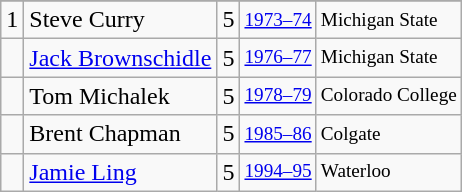<table class="wikitable">
<tr>
</tr>
<tr>
<td>1</td>
<td>Steve Curry</td>
<td>5</td>
<td style="font-size:80%;"><a href='#'>1973–74</a></td>
<td style="font-size:80%;">Michigan State</td>
</tr>
<tr>
<td></td>
<td><a href='#'>Jack Brownschidle</a></td>
<td>5</td>
<td style="font-size:80%;"><a href='#'>1976–77</a></td>
<td style="font-size:80%;">Michigan State</td>
</tr>
<tr>
<td></td>
<td>Tom Michalek</td>
<td>5</td>
<td style="font-size:80%;"><a href='#'>1978–79</a></td>
<td style="font-size:80%;">Colorado College</td>
</tr>
<tr>
<td></td>
<td>Brent Chapman</td>
<td>5</td>
<td style="font-size:80%;"><a href='#'>1985–86</a></td>
<td style="font-size:80%;">Colgate</td>
</tr>
<tr>
<td></td>
<td><a href='#'>Jamie Ling</a></td>
<td>5</td>
<td style="font-size:80%;"><a href='#'>1994–95</a></td>
<td style="font-size:80%;">Waterloo</td>
</tr>
</table>
